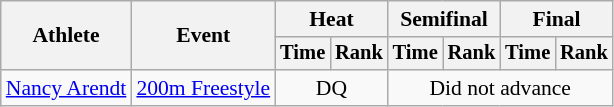<table class="wikitable" style="font-size:90%">
<tr>
<th rowspan="2">Athlete</th>
<th rowspan="2">Event</th>
<th colspan="2">Heat</th>
<th colspan="2">Semifinal</th>
<th colspan="2">Final</th>
</tr>
<tr style="font-size:95%">
<th>Time</th>
<th>Rank</th>
<th>Time</th>
<th>Rank</th>
<th>Time</th>
<th>Rank</th>
</tr>
<tr align="center">
<td align="left"><a href='#'>Nancy Arendt</a></td>
<td align="left"><a href='#'>200m Freestyle</a></td>
<td colspan="2">DQ</td>
<td colspan="4">Did not advance</td>
</tr>
</table>
